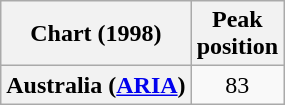<table class="wikitable sortable plainrowheaders">
<tr>
<th>Chart (1998)</th>
<th>Peak<br>position</th>
</tr>
<tr>
<th scope="row">Australia (<a href='#'>ARIA</a>)</th>
<td style="text-align:center;">83</td>
</tr>
</table>
